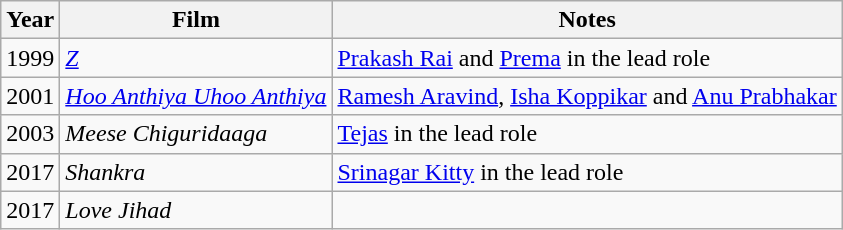<table class="wikitable sortable">
<tr>
<th>Year</th>
<th>Film</th>
<th>Notes</th>
</tr>
<tr>
<td>1999</td>
<td><em><a href='#'>Z</a></em></td>
<td><a href='#'>Prakash Rai</a> and <a href='#'>Prema</a> in the lead role</td>
</tr>
<tr>
<td>2001</td>
<td><em><a href='#'>Hoo Anthiya Uhoo Anthiya</a></em></td>
<td><a href='#'>Ramesh Aravind</a>, <a href='#'>Isha Koppikar</a> and <a href='#'>Anu Prabhakar</a></td>
</tr>
<tr>
<td>2003</td>
<td><em>Meese Chiguridaaga</em></td>
<td><a href='#'>Tejas</a> in the lead role</td>
</tr>
<tr>
<td>2017</td>
<td><em>Shankra</em></td>
<td><a href='#'>Srinagar Kitty</a> in the lead role</td>
</tr>
<tr>
<td>2017</td>
<td><em>Love Jihad</em></td>
<td></td>
</tr>
</table>
